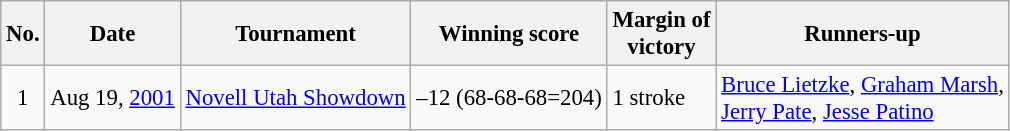<table class="wikitable" style="font-size:95%;">
<tr>
<th>No.</th>
<th>Date</th>
<th>Tournament</th>
<th>Winning score</th>
<th>Margin of<br>victory</th>
<th>Runners-up</th>
</tr>
<tr>
<td align=center>1</td>
<td>Aug 19, <a href='#'>2001</a></td>
<td><a href='#'>Novell Utah Showdown</a></td>
<td>–12 (68-68-68=204)</td>
<td>1 stroke</td>
<td> <a href='#'>Bruce Lietzke</a>,  <a href='#'>Graham Marsh</a>,<br> <a href='#'>Jerry Pate</a>,  <a href='#'>Jesse Patino</a></td>
</tr>
</table>
